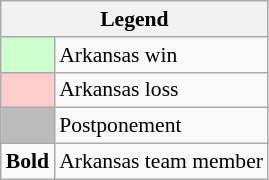<table class="wikitable" style="font-size:90%">
<tr>
<th colspan="2">Legend</th>
</tr>
<tr>
<td bgcolor="#ccffcc"> </td>
<td>Arkansas win</td>
</tr>
<tr>
<td bgcolor="#ffcccc"> </td>
<td>Arkansas loss</td>
</tr>
<tr>
<td bgcolor="#bbbbbb"> </td>
<td>Postponement</td>
</tr>
<tr>
<td><strong>Bold</strong></td>
<td>Arkansas team member</td>
</tr>
</table>
